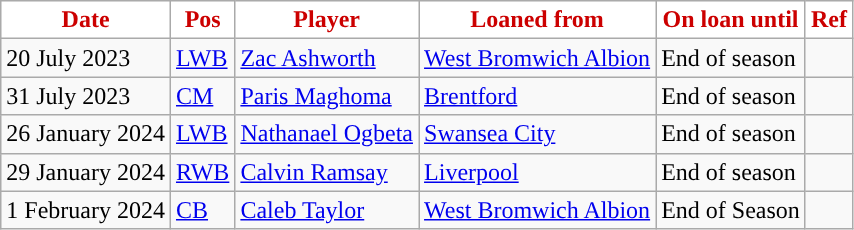<table class="wikitable plainrowheaders sortable">
<tr>
<th style="background:#ffffff;color:#cc0000;">Date</th>
<th style="background:#ffffff;color:#cc0000;">Pos</th>
<th style="background:#ffffff;color:#cc0000;">Player</th>
<th style="background:#ffffff;color:#cc0000;">Loaned from</th>
<th style="background:#ffffff;color:#cc0000;">On loan until</th>
<th style="background:#ffffff;color:#cc0000;">Ref</th>
</tr>
<tr>
<td>20 July 2023</td>
<td><a href='#'>LWB</a></td>
<td> <a href='#'>Zac Ashworth</a></td>
<td> <a href='#'>West Bromwich Albion</a></td>
<td>End of season</td>
<td></td>
</tr>
<tr>
<td>31 July 2023</td>
<td><a href='#'>CM</a></td>
<td> <a href='#'>Paris Maghoma</a></td>
<td> <a href='#'>Brentford</a></td>
<td>End of season</td>
<td></td>
</tr>
<tr>
<td>26 January 2024</td>
<td><a href='#'>LWB</a></td>
<td> <a href='#'>Nathanael Ogbeta</a></td>
<td> <a href='#'>Swansea City</a></td>
<td>End of season</td>
<td></td>
</tr>
<tr>
<td>29 January 2024</td>
<td><a href='#'>RWB</a></td>
<td> <a href='#'>Calvin Ramsay</a></td>
<td> <a href='#'>Liverpool</a></td>
<td>End of season</td>
<td></td>
</tr>
<tr>
<td>1 February 2024</td>
<td><a href='#'>CB</a></td>
<td> <a href='#'>Caleb Taylor</a></td>
<td> <a href='#'>West Bromwich Albion</a></td>
<td>End of Season</td>
<td></td>
</tr>
</table>
